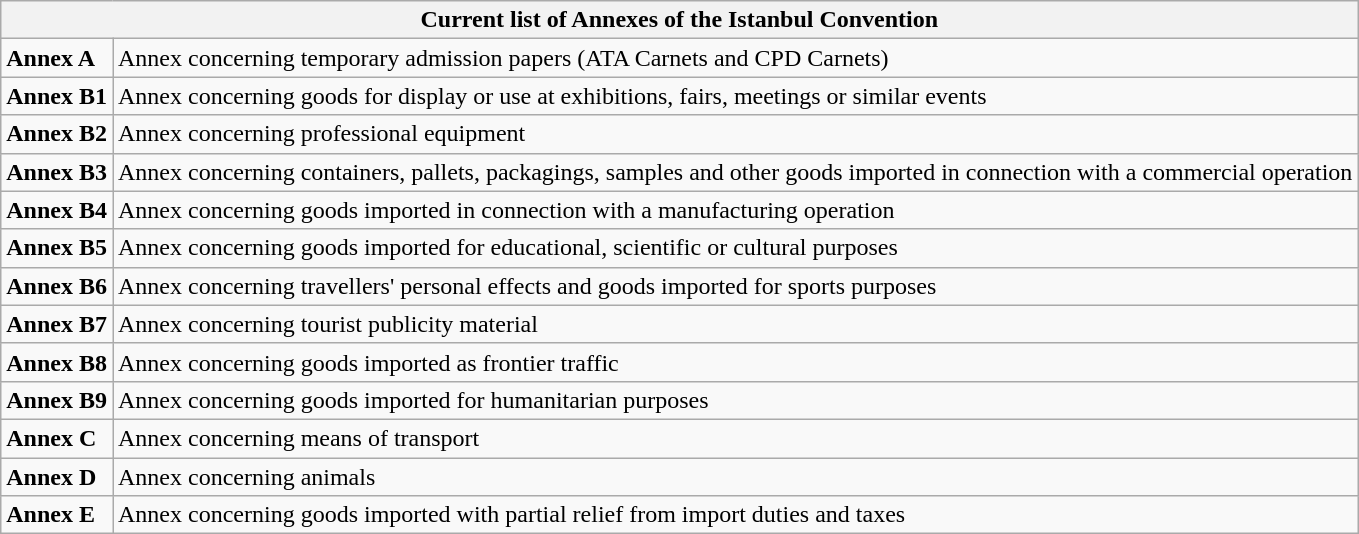<table class="wikitable">
<tr>
<th colspan="2">Current list of Annexes of the Istanbul Convention</th>
</tr>
<tr>
<td><strong>Annex A</strong></td>
<td>Annex concerning temporary admission papers (ATA Carnets and CPD Carnets)</td>
</tr>
<tr>
<td><strong>Annex B1</strong></td>
<td>Annex concerning goods for display or use at exhibitions, fairs, meetings or similar events</td>
</tr>
<tr>
<td><strong>Annex B2</strong></td>
<td>Annex concerning professional equipment</td>
</tr>
<tr>
<td><strong>Annex B3</strong></td>
<td>Annex concerning containers, pallets, packagings, samples and other goods imported in connection with a commercial operation</td>
</tr>
<tr>
<td><strong>Annex B4</strong></td>
<td>Annex concerning goods imported in connection with a manufacturing operation</td>
</tr>
<tr>
<td><strong>Annex B5</strong></td>
<td>Annex concerning goods imported for educational, scientific or cultural purposes</td>
</tr>
<tr>
<td><strong>Annex B6</strong></td>
<td>Annex concerning travellers' personal effects and goods imported for sports purposes</td>
</tr>
<tr>
<td><strong>Annex B7</strong></td>
<td>Annex concerning tourist publicity material</td>
</tr>
<tr>
<td><strong>Annex B8</strong></td>
<td>Annex concerning goods imported as frontier traffic</td>
</tr>
<tr>
<td><strong>Annex B9</strong></td>
<td>Annex concerning goods imported for humanitarian purposes</td>
</tr>
<tr>
<td><strong>Annex C</strong></td>
<td>Annex concerning means of transport</td>
</tr>
<tr>
<td><strong>Annex D</strong></td>
<td>Annex concerning animals</td>
</tr>
<tr>
<td><strong>Annex E</strong></td>
<td>Annex concerning goods imported with partial relief from import duties and taxes</td>
</tr>
</table>
